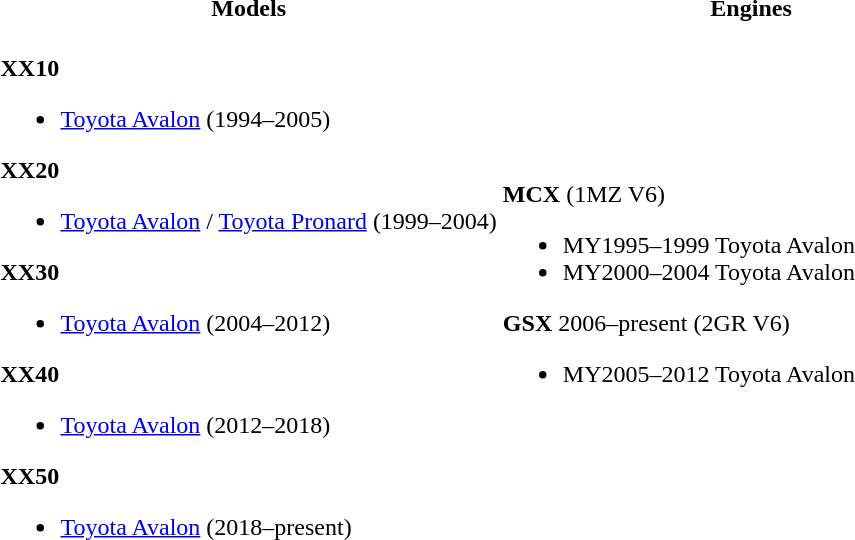<table>
<tr>
<th style="width:50%">Models</th>
<th>Engines</th>
</tr>
<tr>
<td style="width:50%"><br><strong>XX10</strong><ul><li><a href='#'>Toyota Avalon</a> (1994–2005)</li></ul><strong>XX20</strong><ul><li><a href='#'>Toyota Avalon</a> / <a href='#'>Toyota Pronard</a> (1999–2004)</li></ul><strong>XX30</strong><ul><li><a href='#'>Toyota Avalon</a> (2004–2012)</li></ul><strong>XX40</strong><ul><li><a href='#'>Toyota Avalon</a> (2012–2018)</li></ul><strong>XX50</strong><ul><li><a href='#'>Toyota Avalon</a> (2018–present)</li></ul></td>
<td style="width:50%"><strong>MCX</strong> (1MZ V6)<br><ul><li>MY1995–1999 Toyota Avalon</li><li>MY2000–2004 Toyota Avalon</li></ul><strong>GSX</strong> 2006–present (2GR V6)<ul><li>MY2005–2012 Toyota Avalon</li></ul></td>
</tr>
</table>
